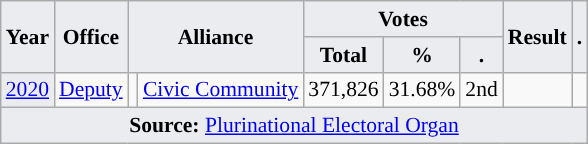<table class="wikitable" style="font-size:90%; text-align:center;">
<tr>
<th style="background-color:#EAECF0;" rowspan=2>Year</th>
<th style="background-color:#EAECF0;" rowspan=2>Office</th>
<th style="background-color:#EAECF0;" colspan=2 rowspan=2>Alliance</th>
<th style="background-color:#EAECF0;" colspan=3>Votes</th>
<th style="background-color:#EAECF0;" rowspan=2>Result</th>
<th style="background-color:#EAECF0;" rowspan=2>.</th>
</tr>
<tr>
<th style="background-color:#EAECF0;">Total</th>
<th style="background-color:#EAECF0;">%</th>
<th style="background-color:#EAECF0;">.</th>
</tr>
<tr>
<td style="background-color:#EAECF0;"><a href='#'>2020</a></td>
<td><a href='#'>Deputy</a></td>
<td style="background-color:"></td>
<td><a href='#'>Civic Community</a></td>
<td>371,826</td>
<td>31.68%</td>
<td>2nd</td>
<td></td>
<td></td>
</tr>
<tr>
<td style="background-color:#EAECF0;" colspan=9><strong>Source:</strong> <a href='#'>Plurinational Electoral Organ</a>  </td>
</tr>
</table>
